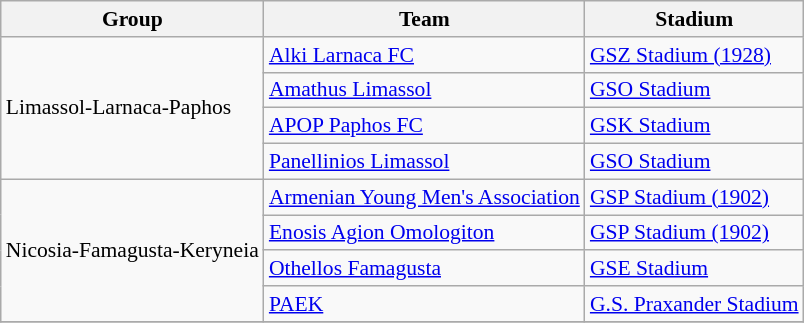<table class="wikitable" style="font-size:90%">
<tr>
<th>Group</th>
<th>Team</th>
<th>Stadium</th>
</tr>
<tr>
<td rowspan=4>Limassol-Larnaca-Paphos</td>
<td><a href='#'>Alki Larnaca FC</a></td>
<td><a href='#'>GSZ Stadium (1928)</a></td>
</tr>
<tr>
<td><a href='#'>Amathus Limassol</a></td>
<td><a href='#'>GSO Stadium</a></td>
</tr>
<tr>
<td><a href='#'>APOP Paphos FC</a></td>
<td><a href='#'>GSK Stadium</a></td>
</tr>
<tr>
<td><a href='#'>Panellinios Limassol</a></td>
<td><a href='#'>GSO Stadium</a></td>
</tr>
<tr>
<td rowspan=4>Nicosia-Famagusta-Keryneia</td>
<td><a href='#'>Armenian Young Men's Association</a></td>
<td><a href='#'>GSP Stadium (1902)</a></td>
</tr>
<tr>
<td><a href='#'>Enosis Agion Omologiton</a></td>
<td><a href='#'>GSP Stadium (1902)</a></td>
</tr>
<tr>
<td><a href='#'>Othellos Famagusta</a></td>
<td><a href='#'>GSE Stadium</a></td>
</tr>
<tr>
<td><a href='#'>PAEK</a></td>
<td><a href='#'>G.S. Praxander Stadium</a></td>
</tr>
<tr>
</tr>
</table>
